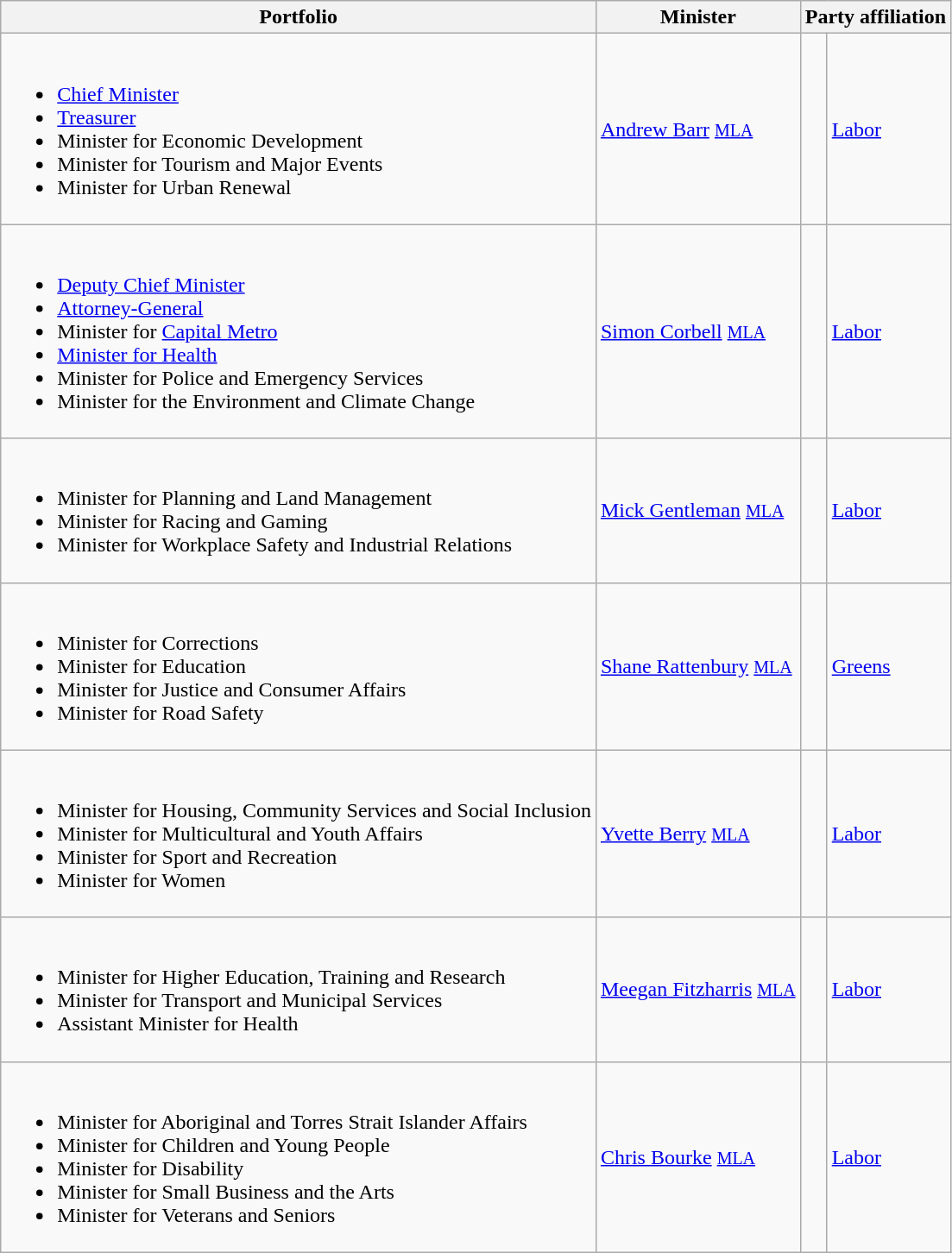<table class="wikitable">
<tr>
<th>Portfolio</th>
<th>Minister</th>
<th colspan=2>Party affiliation</th>
</tr>
<tr>
<td><br><ul><li><a href='#'>Chief Minister</a></li><li><a href='#'>Treasurer</a></li><li>Minister for Economic Development</li><li>Minister for Tourism and Major Events</li><li>Minister for Urban Renewal</li></ul></td>
<td><a href='#'>Andrew Barr</a> <small><a href='#'>MLA</a></small></td>
<td> </td>
<td><a href='#'>Labor</a></td>
</tr>
<tr>
<td><br><ul><li><a href='#'>Deputy Chief Minister</a></li><li><a href='#'>Attorney-General</a></li><li>Minister for <a href='#'>Capital Metro</a></li><li><a href='#'>Minister for Health</a></li><li>Minister for Police and Emergency Services</li><li>Minister for the Environment and Climate Change</li></ul></td>
<td><a href='#'>Simon Corbell</a> <small><a href='#'>MLA</a></small></td>
<td> </td>
<td><a href='#'>Labor</a></td>
</tr>
<tr>
<td><br><ul><li>Minister for Planning and Land Management</li><li>Minister for Racing and Gaming</li><li>Minister for Workplace Safety and Industrial Relations</li></ul></td>
<td><a href='#'>Mick Gentleman</a> <small><a href='#'>MLA</a></small></td>
<td> </td>
<td><a href='#'>Labor</a></td>
</tr>
<tr>
<td><br><ul><li>Minister for Corrections</li><li>Minister for Education</li><li>Minister for Justice and Consumer Affairs</li><li>Minister for Road Safety</li></ul></td>
<td><a href='#'>Shane Rattenbury</a> <small><a href='#'>MLA</a></small></td>
<td> </td>
<td><a href='#'>Greens</a></td>
</tr>
<tr>
<td><br><ul><li>Minister for Housing, Community Services and Social Inclusion</li><li>Minister for Multicultural and Youth Affairs</li><li>Minister for Sport and Recreation</li><li>Minister for Women</li></ul></td>
<td><a href='#'>Yvette Berry</a> <small><a href='#'>MLA</a></small></td>
<td> </td>
<td><a href='#'>Labor</a></td>
</tr>
<tr>
<td><br><ul><li>Minister for Higher Education, Training and Research</li><li>Minister for Transport and Municipal Services</li><li>Assistant Minister for Health</li></ul></td>
<td><a href='#'>Meegan Fitzharris</a> <small><a href='#'>MLA</a></small></td>
<td> </td>
<td><a href='#'>Labor</a></td>
</tr>
<tr>
<td><br><ul><li>Minister for Aboriginal and Torres Strait Islander Affairs</li><li>Minister for Children and Young People</li><li>Minister for Disability</li><li>Minister for Small Business and the Arts</li><li>Minister for Veterans and Seniors</li></ul></td>
<td><a href='#'>Chris Bourke</a> <small><a href='#'>MLA</a></small></td>
<td> </td>
<td><a href='#'>Labor</a></td>
</tr>
</table>
